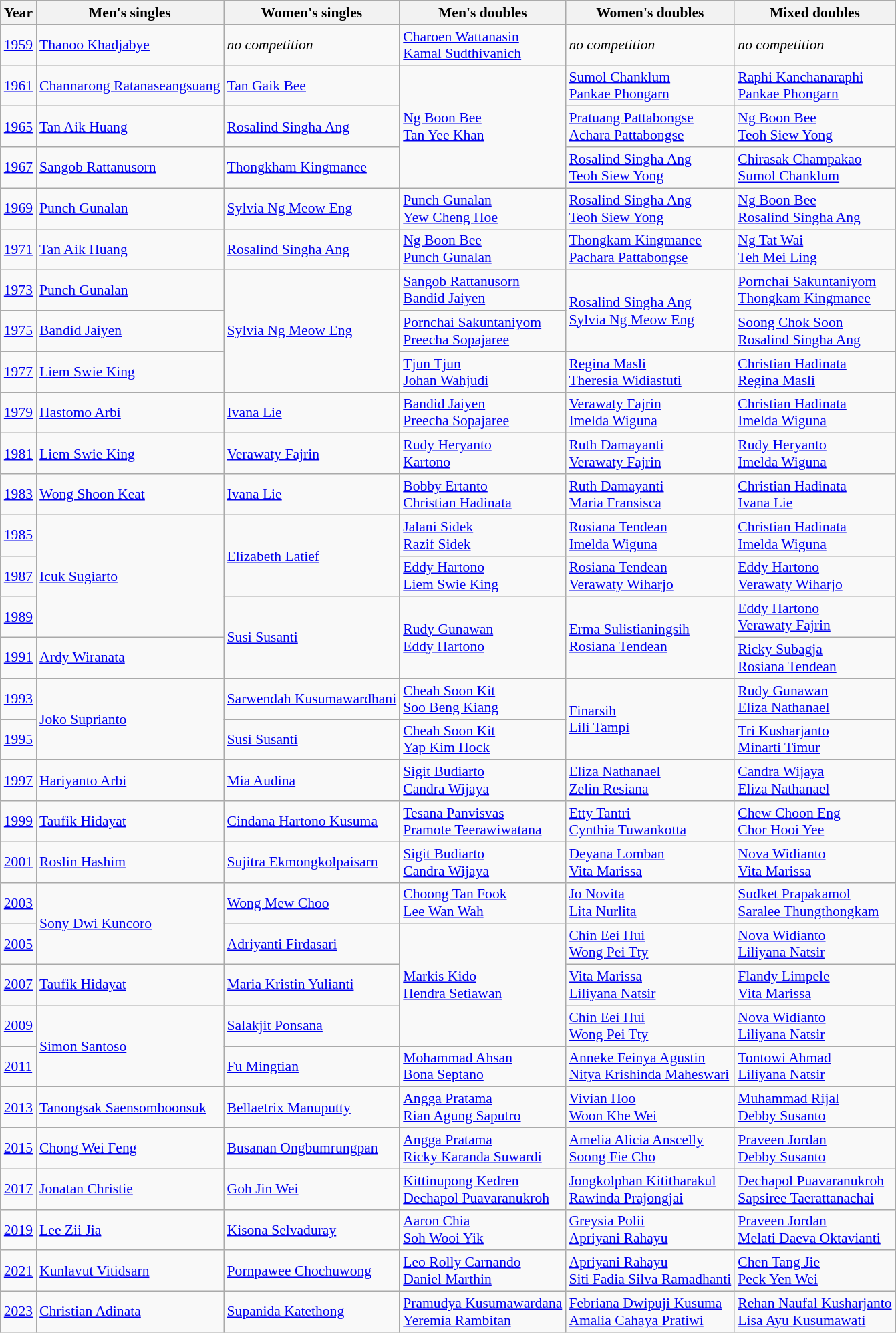<table class=wikitable style="font-size:90%;">
<tr>
<th>Year</th>
<th>Men's singles</th>
<th>Women's singles</th>
<th>Men's doubles</th>
<th>Women's doubles</th>
<th>Mixed doubles</th>
</tr>
<tr>
<td><a href='#'>1959</a></td>
<td> <a href='#'>Thanoo Khadjabye</a></td>
<td><em>no competition</em></td>
<td> <a href='#'>Charoen Wattanasin</a><br> <a href='#'>Kamal Sudthivanich</a></td>
<td><em>no competition</em></td>
<td><em>no competition</em></td>
</tr>
<tr>
<td><a href='#'>1961</a></td>
<td> <a href='#'>Channarong Ratanaseangsuang</a></td>
<td> <a href='#'>Tan Gaik Bee</a></td>
<td rowspan=3> <a href='#'>Ng Boon Bee</a><br> <a href='#'>Tan Yee Khan</a></td>
<td> <a href='#'>Sumol Chanklum</a><br> <a href='#'>Pankae Phongarn</a></td>
<td> <a href='#'>Raphi Kanchanaraphi</a><br> <a href='#'>Pankae Phongarn</a></td>
</tr>
<tr>
<td><a href='#'>1965</a></td>
<td> <a href='#'>Tan Aik Huang</a></td>
<td> <a href='#'>Rosalind Singha Ang</a></td>
<td> <a href='#'>Pratuang Pattabongse</a><br> <a href='#'>Achara Pattabongse</a></td>
<td> <a href='#'>Ng Boon Bee</a><br> <a href='#'>Teoh Siew Yong</a></td>
</tr>
<tr>
<td><a href='#'>1967</a></td>
<td> <a href='#'>Sangob Rattanusorn</a></td>
<td> <a href='#'>Thongkham Kingmanee</a></td>
<td> <a href='#'>Rosalind Singha Ang</a><br> <a href='#'>Teoh Siew Yong</a></td>
<td> <a href='#'>Chirasak Champakao</a><br> <a href='#'>Sumol Chanklum</a></td>
</tr>
<tr>
<td><a href='#'>1969</a></td>
<td> <a href='#'>Punch Gunalan</a></td>
<td> <a href='#'>Sylvia Ng Meow Eng</a></td>
<td> <a href='#'>Punch Gunalan</a><br> <a href='#'>Yew Cheng Hoe</a></td>
<td> <a href='#'>Rosalind Singha Ang</a><br> <a href='#'>Teoh Siew Yong</a></td>
<td> <a href='#'>Ng Boon Bee</a><br> <a href='#'>Rosalind Singha Ang</a></td>
</tr>
<tr>
<td><a href='#'>1971</a></td>
<td> <a href='#'>Tan Aik Huang</a></td>
<td> <a href='#'>Rosalind Singha Ang</a></td>
<td> <a href='#'>Ng Boon Bee</a><br> <a href='#'>Punch Gunalan</a></td>
<td> <a href='#'>Thongkam Kingmanee</a><br> <a href='#'>Pachara Pattabongse</a></td>
<td> <a href='#'>Ng Tat Wai</a><br> <a href='#'>Teh Mei Ling</a></td>
</tr>
<tr>
<td><a href='#'>1973</a></td>
<td> <a href='#'>Punch Gunalan</a></td>
<td rowspan=3> <a href='#'>Sylvia Ng Meow Eng</a></td>
<td> <a href='#'>Sangob Rattanusorn</a><br> <a href='#'>Bandid Jaiyen</a></td>
<td rowspan=2> <a href='#'>Rosalind Singha Ang</a><br> <a href='#'>Sylvia Ng Meow Eng</a></td>
<td> <a href='#'>Pornchai Sakuntaniyom</a><br> <a href='#'>Thongkam Kingmanee</a></td>
</tr>
<tr>
<td><a href='#'>1975</a></td>
<td> <a href='#'>Bandid Jaiyen</a></td>
<td> <a href='#'>Pornchai Sakuntaniyom</a><br> <a href='#'>Preecha Sopajaree</a></td>
<td> <a href='#'>Soong Chok Soon</a><br> <a href='#'>Rosalind Singha Ang</a></td>
</tr>
<tr>
<td><a href='#'>1977</a></td>
<td> <a href='#'>Liem Swie King</a></td>
<td> <a href='#'>Tjun Tjun</a><br> <a href='#'>Johan Wahjudi</a></td>
<td> <a href='#'>Regina Masli</a><br> <a href='#'>Theresia Widiastuti</a></td>
<td> <a href='#'>Christian Hadinata</a><br> <a href='#'>Regina Masli</a></td>
</tr>
<tr>
<td><a href='#'>1979</a></td>
<td> <a href='#'>Hastomo Arbi</a></td>
<td> <a href='#'>Ivana Lie</a></td>
<td> <a href='#'>Bandid Jaiyen</a><br> <a href='#'>Preecha Sopajaree</a></td>
<td> <a href='#'>Verawaty Fajrin</a><br> <a href='#'>Imelda Wiguna</a></td>
<td> <a href='#'>Christian Hadinata</a><br> <a href='#'>Imelda Wiguna</a></td>
</tr>
<tr>
<td><a href='#'>1981</a></td>
<td> <a href='#'>Liem Swie King</a></td>
<td> <a href='#'>Verawaty Fajrin</a></td>
<td> <a href='#'>Rudy Heryanto</a><br> <a href='#'>Kartono</a></td>
<td> <a href='#'>Ruth Damayanti</a><br> <a href='#'>Verawaty Fajrin</a></td>
<td> <a href='#'>Rudy Heryanto</a> <br> <a href='#'>Imelda Wiguna</a></td>
</tr>
<tr>
<td><a href='#'>1983</a></td>
<td> <a href='#'>Wong Shoon Keat</a></td>
<td> <a href='#'>Ivana Lie</a></td>
<td> <a href='#'>Bobby Ertanto</a><br> <a href='#'>Christian Hadinata</a></td>
<td> <a href='#'>Ruth Damayanti</a><br> <a href='#'>Maria Fransisca</a></td>
<td> <a href='#'>Christian Hadinata</a><br> <a href='#'>Ivana Lie</a></td>
</tr>
<tr>
<td><a href='#'>1985</a></td>
<td rowspan=3> <a href='#'>Icuk Sugiarto</a></td>
<td rowspan=2> <a href='#'>Elizabeth Latief</a></td>
<td> <a href='#'>Jalani Sidek</a><br> <a href='#'>Razif Sidek</a></td>
<td> <a href='#'>Rosiana Tendean</a><br> <a href='#'>Imelda Wiguna</a></td>
<td> <a href='#'>Christian Hadinata</a><br> <a href='#'>Imelda Wiguna</a></td>
</tr>
<tr>
<td><a href='#'>1987</a></td>
<td> <a href='#'>Eddy Hartono</a><br> <a href='#'>Liem Swie King</a></td>
<td> <a href='#'>Rosiana Tendean</a><br> <a href='#'>Verawaty Wiharjo</a></td>
<td> <a href='#'>Eddy Hartono</a><br> <a href='#'>Verawaty Wiharjo</a></td>
</tr>
<tr>
<td><a href='#'>1989</a></td>
<td rowspan=2> <a href='#'>Susi Susanti</a></td>
<td rowspan=2> <a href='#'>Rudy Gunawan</a><br> <a href='#'>Eddy Hartono</a></td>
<td rowspan=2> <a href='#'>Erma Sulistianingsih</a><br> <a href='#'>Rosiana Tendean</a></td>
<td> <a href='#'>Eddy Hartono</a><br> <a href='#'>Verawaty Fajrin</a></td>
</tr>
<tr>
<td><a href='#'>1991</a></td>
<td> <a href='#'>Ardy Wiranata</a></td>
<td> <a href='#'>Ricky Subagja</a><br> <a href='#'>Rosiana Tendean</a></td>
</tr>
<tr>
<td><a href='#'>1993</a></td>
<td rowspan=2> <a href='#'>Joko Suprianto</a></td>
<td> <a href='#'>Sarwendah Kusumawardhani</a></td>
<td> <a href='#'>Cheah Soon Kit</a><br> <a href='#'>Soo Beng Kiang</a></td>
<td rowspan=2> <a href='#'>Finarsih</a><br> <a href='#'>Lili Tampi</a></td>
<td> <a href='#'>Rudy Gunawan</a><br> <a href='#'>Eliza Nathanael</a></td>
</tr>
<tr>
<td><a href='#'>1995</a></td>
<td> <a href='#'>Susi Susanti</a></td>
<td> <a href='#'>Cheah Soon Kit</a><br> <a href='#'>Yap Kim Hock</a></td>
<td> <a href='#'>Tri Kusharjanto</a><br> <a href='#'>Minarti Timur</a></td>
</tr>
<tr>
<td><a href='#'>1997</a></td>
<td> <a href='#'>Hariyanto Arbi</a></td>
<td> <a href='#'>Mia Audina</a></td>
<td> <a href='#'>Sigit Budiarto</a><br> <a href='#'>Candra Wijaya</a></td>
<td> <a href='#'>Eliza Nathanael</a><br> <a href='#'>Zelin Resiana</a></td>
<td> <a href='#'>Candra Wijaya</a><br> <a href='#'>Eliza Nathanael</a></td>
</tr>
<tr>
<td><a href='#'>1999</a></td>
<td> <a href='#'>Taufik Hidayat</a></td>
<td> <a href='#'>Cindana Hartono Kusuma</a></td>
<td> <a href='#'>Tesana Panvisvas</a><br> <a href='#'>Pramote Teerawiwatana</a></td>
<td> <a href='#'>Etty Tantri</a><br> <a href='#'>Cynthia Tuwankotta</a></td>
<td> <a href='#'>Chew Choon Eng</a><br> <a href='#'>Chor Hooi Yee</a></td>
</tr>
<tr>
<td><a href='#'>2001</a></td>
<td> <a href='#'>Roslin Hashim</a></td>
<td> <a href='#'>Sujitra Ekmongkolpaisarn</a></td>
<td> <a href='#'>Sigit Budiarto</a><br> <a href='#'>Candra Wijaya</a></td>
<td> <a href='#'>Deyana Lomban</a><br> <a href='#'>Vita Marissa</a></td>
<td> <a href='#'>Nova Widianto</a><br> <a href='#'>Vita Marissa</a></td>
</tr>
<tr>
<td><a href='#'>2003</a></td>
<td rowspan=2> <a href='#'>Sony Dwi Kuncoro</a></td>
<td> <a href='#'>Wong Mew Choo</a></td>
<td> <a href='#'>Choong Tan Fook</a><br> <a href='#'>Lee Wan Wah</a></td>
<td> <a href='#'>Jo Novita</a><br> <a href='#'>Lita Nurlita</a></td>
<td> <a href='#'>Sudket Prapakamol</a><br> <a href='#'>Saralee Thungthongkam</a></td>
</tr>
<tr>
<td><a href='#'>2005</a></td>
<td> <a href='#'>Adriyanti Firdasari</a></td>
<td rowspan=3> <a href='#'>Markis Kido</a><br> <a href='#'>Hendra Setiawan</a></td>
<td> <a href='#'>Chin Eei Hui</a><br> <a href='#'>Wong Pei Tty</a></td>
<td> <a href='#'>Nova Widianto</a><br> <a href='#'>Liliyana Natsir</a></td>
</tr>
<tr>
<td><a href='#'>2007</a></td>
<td> <a href='#'>Taufik Hidayat</a></td>
<td> <a href='#'>Maria Kristin Yulianti</a></td>
<td> <a href='#'>Vita Marissa</a><br> <a href='#'>Liliyana Natsir</a></td>
<td> <a href='#'>Flandy Limpele</a><br> <a href='#'>Vita Marissa</a></td>
</tr>
<tr>
<td><a href='#'>2009</a></td>
<td rowspan=2> <a href='#'>Simon Santoso</a></td>
<td> <a href='#'>Salakjit Ponsana</a></td>
<td> <a href='#'>Chin Eei Hui</a><br> <a href='#'>Wong Pei Tty</a></td>
<td> <a href='#'>Nova Widianto</a><br> <a href='#'>Liliyana Natsir</a></td>
</tr>
<tr>
<td><a href='#'>2011</a></td>
<td> <a href='#'>Fu Mingtian</a></td>
<td> <a href='#'>Mohammad Ahsan</a><br> <a href='#'>Bona Septano</a></td>
<td> <a href='#'>Anneke Feinya Agustin</a><br> <a href='#'>Nitya Krishinda Maheswari</a></td>
<td> <a href='#'>Tontowi Ahmad</a><br> <a href='#'>Liliyana Natsir</a></td>
</tr>
<tr>
<td><a href='#'>2013</a></td>
<td> <a href='#'>Tanongsak Saensomboonsuk</a></td>
<td> <a href='#'>Bellaetrix Manuputty</a></td>
<td> <a href='#'>Angga Pratama</a><br> <a href='#'>Rian Agung Saputro</a></td>
<td> <a href='#'>Vivian Hoo</a><br> <a href='#'>Woon Khe Wei</a></td>
<td> <a href='#'>Muhammad Rijal</a><br> <a href='#'>Debby Susanto</a></td>
</tr>
<tr>
<td><a href='#'>2015</a></td>
<td> <a href='#'>Chong Wei Feng</a></td>
<td> <a href='#'>Busanan Ongbumrungpan</a></td>
<td> <a href='#'>Angga Pratama</a><br> <a href='#'>Ricky Karanda Suwardi</a></td>
<td> <a href='#'>Amelia Alicia Anscelly</a><br> <a href='#'>Soong Fie Cho</a></td>
<td> <a href='#'>Praveen Jordan</a><br> <a href='#'>Debby Susanto</a></td>
</tr>
<tr>
<td><a href='#'>2017</a></td>
<td> <a href='#'>Jonatan Christie</a></td>
<td> <a href='#'>Goh Jin Wei</a></td>
<td> <a href='#'>Kittinupong Kedren</a><br> <a href='#'>Dechapol Puavaranukroh</a></td>
<td> <a href='#'>Jongkolphan Kititharakul</a><br> <a href='#'>Rawinda Prajongjai</a></td>
<td> <a href='#'>Dechapol Puavaranukroh</a><br> <a href='#'>Sapsiree Taerattanachai</a></td>
</tr>
<tr>
<td><a href='#'>2019</a></td>
<td> <a href='#'>Lee Zii Jia</a></td>
<td> <a href='#'>Kisona Selvaduray</a></td>
<td> <a href='#'>Aaron Chia</a><br> <a href='#'>Soh Wooi Yik</a></td>
<td> <a href='#'>Greysia Polii</a><br> <a href='#'>Apriyani Rahayu</a></td>
<td> <a href='#'>Praveen Jordan</a><br> <a href='#'>Melati Daeva Oktavianti</a></td>
</tr>
<tr>
<td><a href='#'>2021</a></td>
<td> <a href='#'>Kunlavut Vitidsarn</a></td>
<td> <a href='#'>Pornpawee Chochuwong</a></td>
<td> <a href='#'>Leo Rolly Carnando</a><br> <a href='#'>Daniel Marthin</a></td>
<td> <a href='#'>Apriyani Rahayu</a><br> <a href='#'>Siti Fadia Silva Ramadhanti</a></td>
<td> <a href='#'>Chen Tang Jie</a><br> <a href='#'>Peck Yen Wei</a></td>
</tr>
<tr>
<td><a href='#'>2023</a></td>
<td> <a href='#'>Christian Adinata</a></td>
<td> <a href='#'>Supanida Katethong</a></td>
<td> <a href='#'>Pramudya Kusumawardana</a><br> <a href='#'>Yeremia Rambitan</a></td>
<td> <a href='#'>Febriana Dwipuji Kusuma</a><br> <a href='#'>Amalia Cahaya Pratiwi</a></td>
<td> <a href='#'>Rehan Naufal Kusharjanto</a><br> <a href='#'>Lisa Ayu Kusumawati</a></td>
</tr>
</table>
